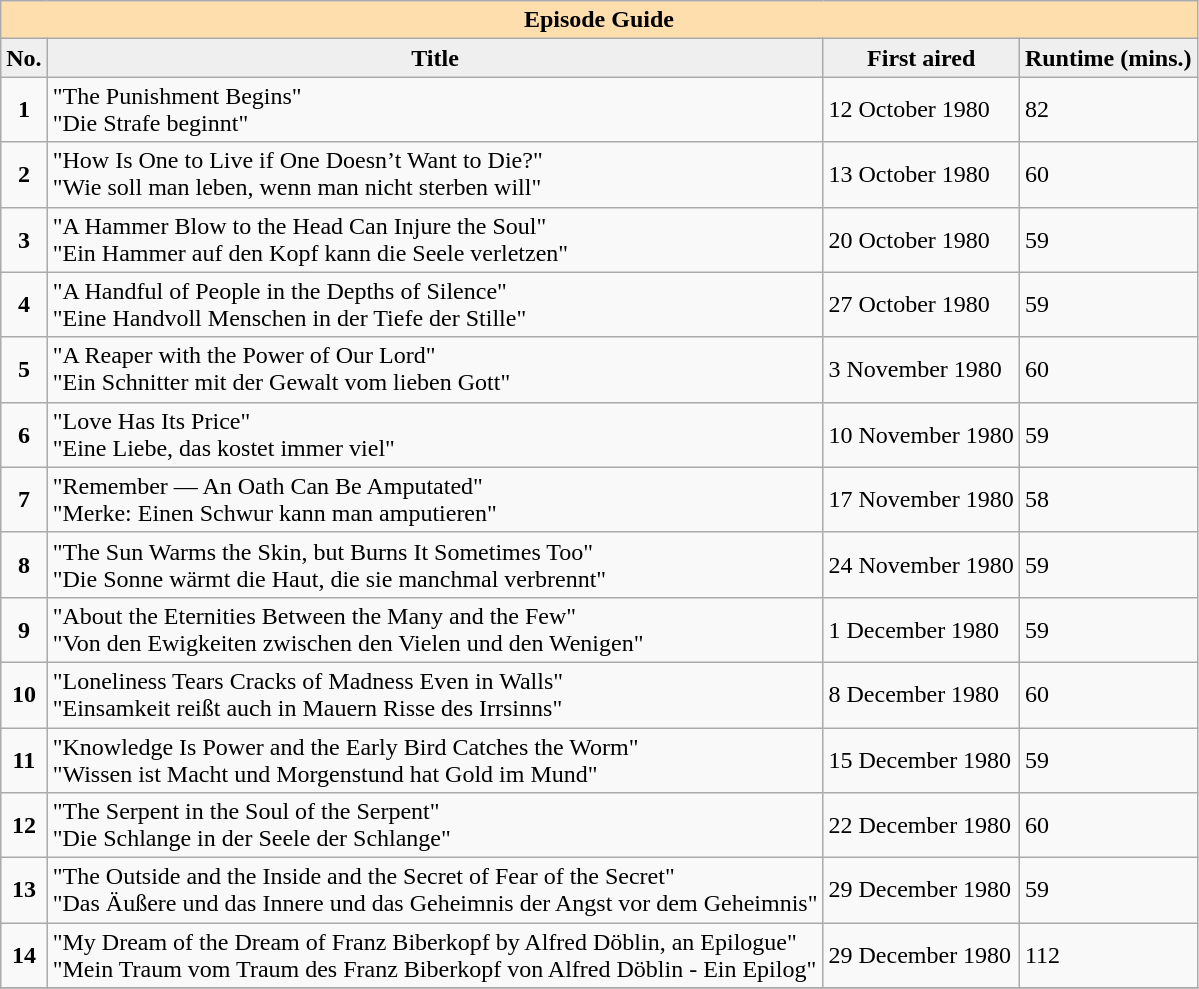<table class="wikitable">
<tr>
<th style="background:#FFDEAD;" colspan=6>Episode Guide</th>
</tr>
<tr>
<th style="background:#efefef;">No.</th>
<th style="background:#efefef;">Title</th>
<th style="background:#efefef;">First aired</th>
<th style="background:#efefef;">Runtime (mins.)</th>
</tr>
<tr>
<td align = "center"><strong>1</strong></td>
<td>"The Punishment Begins"<br>"Die Strafe beginnt"</td>
<td>12 October 1980</td>
<td>82</td>
</tr>
<tr>
<td align = "center"><strong>2</strong></td>
<td>"How Is One to Live if One Doesn’t Want to Die?"<br>"Wie soll man leben, wenn man nicht sterben will"</td>
<td>13 October 1980</td>
<td>60</td>
</tr>
<tr>
<td align = "center"><strong>3</strong></td>
<td>"A Hammer Blow to the Head Can Injure the Soul"<br>"Ein Hammer auf den Kopf kann die Seele verletzen"</td>
<td>20 October 1980</td>
<td>59</td>
</tr>
<tr>
<td align = "center"><strong>4</strong></td>
<td>"A Handful of People in the Depths of Silence"<br>"Eine Handvoll Menschen in der Tiefe der Stille"</td>
<td>27 October 1980</td>
<td>59</td>
</tr>
<tr>
<td align = "center"><strong>5</strong></td>
<td>"A Reaper with the Power of Our Lord"<br>"Ein Schnitter mit der Gewalt vom lieben Gott"</td>
<td>3 November 1980</td>
<td>60</td>
</tr>
<tr>
<td align = "center"><strong>6</strong></td>
<td>"Love Has Its Price"<br>"Eine Liebe, das kostet immer viel"</td>
<td>10 November 1980</td>
<td>59</td>
</tr>
<tr>
<td align = "center"><strong>7</strong></td>
<td>"Remember — An Oath Can Be Amputated"<br>"Merke: Einen Schwur kann man amputieren"</td>
<td>17 November 1980</td>
<td>58</td>
</tr>
<tr>
<td align = "center"><strong>8</strong></td>
<td>"The Sun Warms the Skin, but Burns It Sometimes Too"<br>"Die Sonne wärmt die Haut, die sie manchmal verbrennt"</td>
<td>24 November 1980</td>
<td>59</td>
</tr>
<tr>
<td align = "center"><strong>9</strong></td>
<td>"About the Eternities Between the Many and the Few"<br>"Von den Ewigkeiten zwischen den Vielen und den Wenigen"</td>
<td>1 December 1980</td>
<td>59</td>
</tr>
<tr>
<td align = "center"><strong>10</strong></td>
<td>"Loneliness Tears Cracks of Madness Even in Walls"<br>"Einsamkeit reißt auch in Mauern Risse des Irrsinns"</td>
<td>8 December 1980</td>
<td>60</td>
</tr>
<tr>
<td align = "center"><strong>11</strong></td>
<td>"Knowledge Is Power and the Early Bird Catches the Worm"<br>"Wissen ist Macht und Morgenstund hat Gold im Mund"</td>
<td>15 December 1980</td>
<td>59</td>
</tr>
<tr>
<td align = "center"><strong>12</strong></td>
<td>"The Serpent in the Soul of the Serpent"<br>"Die Schlange in der Seele der Schlange"</td>
<td>22 December 1980</td>
<td>60</td>
</tr>
<tr>
<td align = "center"><strong>13</strong></td>
<td>"The Outside and the Inside and the Secret of Fear of the Secret"<br>"Das Äußere und das Innere und das Geheimnis der Angst vor dem Geheimnis"</td>
<td>29 December 1980</td>
<td>59</td>
</tr>
<tr>
<td align = "center"><strong>14</strong></td>
<td>"My Dream of the Dream of Franz Biberkopf by Alfred Döblin, an Epilogue"<br>"Mein Traum vom Traum des Franz Biberkopf von Alfred Döblin - Ein Epilog"</td>
<td>29 December 1980</td>
<td>112</td>
</tr>
<tr>
</tr>
</table>
